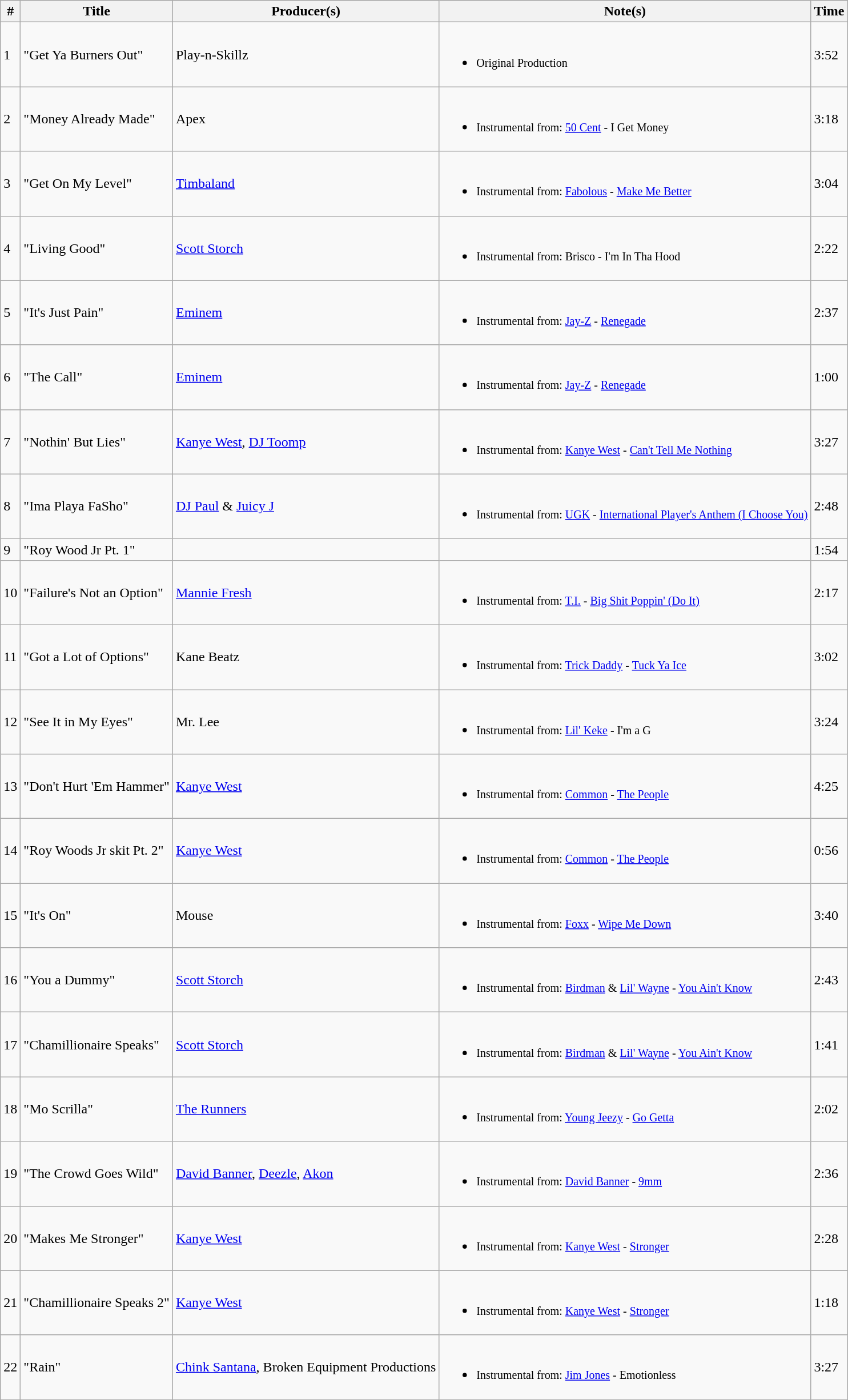<table class="wikitable">
<tr>
<th align="center">#</th>
<th align="center">Title</th>
<th align="center">Producer(s)</th>
<th align="center">Note(s)</th>
<th align="center">Time</th>
</tr>
<tr>
<td>1</td>
<td>"Get Ya Burners Out"</td>
<td>Play-n-Skillz</td>
<td><br><ul><li><small>Original Production</small></li></ul></td>
<td>3:52</td>
</tr>
<tr>
<td>2</td>
<td>"Money Already Made"</td>
<td>Apex</td>
<td><br><ul><li><small>Instrumental from: <a href='#'>50 Cent</a> - I Get Money</small></li></ul></td>
<td>3:18</td>
</tr>
<tr>
<td>3</td>
<td>"Get On My Level"</td>
<td><a href='#'>Timbaland</a></td>
<td><br><ul><li><small>Instrumental from: <a href='#'>Fabolous</a> - <a href='#'>Make Me Better</a></small></li></ul></td>
<td>3:04</td>
</tr>
<tr>
<td>4</td>
<td>"Living Good"</td>
<td><a href='#'>Scott Storch</a></td>
<td><br><ul><li><small>Instrumental from: Brisco - I'm In Tha Hood</small></li></ul></td>
<td>2:22</td>
</tr>
<tr>
<td>5</td>
<td>"It's Just Pain"</td>
<td><a href='#'>Eminem</a></td>
<td><br><ul><li><small>Instrumental from: <a href='#'>Jay-Z</a> - <a href='#'>Renegade</a></small></li></ul></td>
<td>2:37</td>
</tr>
<tr>
<td>6</td>
<td>"The Call"</td>
<td><a href='#'>Eminem</a></td>
<td><br><ul><li><small>Instrumental from: <a href='#'>Jay-Z</a> - <a href='#'>Renegade</a></small></li></ul></td>
<td>1:00</td>
</tr>
<tr>
<td>7</td>
<td>"Nothin' But Lies"</td>
<td><a href='#'>Kanye West</a>, <a href='#'>DJ Toomp</a></td>
<td><br><ul><li><small>Instrumental from: <a href='#'>Kanye West</a> - <a href='#'>Can't Tell Me Nothing</a></small></li></ul></td>
<td>3:27</td>
</tr>
<tr>
<td>8</td>
<td>"Ima Playa FaSho"</td>
<td><a href='#'>DJ Paul</a> & <a href='#'>Juicy J</a></td>
<td><br><ul><li><small>Instrumental from: <a href='#'>UGK</a> - <a href='#'>International Player's Anthem (I Choose You)</a></small></li></ul></td>
<td>2:48</td>
</tr>
<tr>
<td>9</td>
<td>"Roy Wood Jr Pt. 1"</td>
<td></td>
<td></td>
<td>1:54</td>
</tr>
<tr>
<td>10</td>
<td>"Failure's Not an Option"</td>
<td><a href='#'>Mannie Fresh</a></td>
<td><br><ul><li><small>Instrumental from: <a href='#'>T.I.</a> - <a href='#'>Big Shit Poppin' (Do It)</a></small></li></ul></td>
<td>2:17</td>
</tr>
<tr>
<td>11</td>
<td>"Got a Lot of Options"</td>
<td>Kane Beatz</td>
<td><br><ul><li><small>Instrumental from: <a href='#'>Trick Daddy</a> - <a href='#'>Tuck Ya Ice</a></small></li></ul></td>
<td>3:02</td>
</tr>
<tr>
<td>12</td>
<td>"See It in My Eyes"</td>
<td>Mr. Lee</td>
<td><br><ul><li><small>Instrumental from: <a href='#'>Lil' Keke</a> - I'm a G</small></li></ul></td>
<td>3:24</td>
</tr>
<tr>
<td>13</td>
<td>"Don't Hurt 'Em Hammer"</td>
<td><a href='#'>Kanye West</a></td>
<td><br><ul><li><small>Instrumental from: <a href='#'>Common</a> - <a href='#'>The People</a></small></li></ul></td>
<td>4:25</td>
</tr>
<tr>
<td>14</td>
<td>"Roy Woods Jr skit Pt. 2"</td>
<td><a href='#'>Kanye West</a></td>
<td><br><ul><li><small>Instrumental from: <a href='#'>Common</a> - <a href='#'>The People</a></small></li></ul></td>
<td>0:56</td>
</tr>
<tr>
<td>15</td>
<td>"It's On"</td>
<td>Mouse</td>
<td><br><ul><li><small>Instrumental from: <a href='#'>Foxx</a> - <a href='#'>Wipe Me Down</a></small></li></ul></td>
<td>3:40</td>
</tr>
<tr>
<td>16</td>
<td>"You a Dummy"</td>
<td><a href='#'>Scott Storch</a></td>
<td><br><ul><li><small>Instrumental from: <a href='#'>Birdman</a> & <a href='#'>Lil' Wayne</a> - <a href='#'>You Ain't Know</a></small></li></ul></td>
<td>2:43</td>
</tr>
<tr>
<td>17</td>
<td>"Chamillionaire Speaks"</td>
<td><a href='#'>Scott Storch</a></td>
<td><br><ul><li><small>Instrumental from: <a href='#'>Birdman</a> & <a href='#'>Lil' Wayne</a> - <a href='#'>You Ain't Know</a></small></li></ul></td>
<td>1:41</td>
</tr>
<tr>
<td>18</td>
<td>"Mo Scrilla"</td>
<td><a href='#'>The Runners</a></td>
<td><br><ul><li><small>Instrumental from: <a href='#'>Young Jeezy</a> - <a href='#'>Go Getta</a></small></li></ul></td>
<td>2:02</td>
</tr>
<tr>
<td>19</td>
<td>"The Crowd Goes Wild"</td>
<td><a href='#'>David Banner</a>, <a href='#'>Deezle</a>, <a href='#'>Akon</a></td>
<td><br><ul><li><small>Instrumental from: <a href='#'>David Banner</a> - <a href='#'>9mm</a></small></li></ul></td>
<td>2:36</td>
</tr>
<tr>
<td>20</td>
<td>"Makes Me Stronger"</td>
<td><a href='#'>Kanye West</a></td>
<td><br><ul><li><small>Instrumental from: <a href='#'>Kanye West</a> - <a href='#'>Stronger</a></small></li></ul></td>
<td>2:28</td>
</tr>
<tr>
<td>21</td>
<td>"Chamillionaire Speaks 2"</td>
<td><a href='#'>Kanye West</a></td>
<td><br><ul><li><small>Instrumental from: <a href='#'>Kanye West</a> - <a href='#'>Stronger</a></small></li></ul></td>
<td>1:18</td>
</tr>
<tr>
<td>22</td>
<td>"Rain"</td>
<td><a href='#'>Chink Santana</a>, Broken Equipment Productions</td>
<td><br><ul><li><small>Instrumental from: <a href='#'>Jim Jones</a> - Emotionless</small></li></ul></td>
<td>3:27</td>
</tr>
</table>
